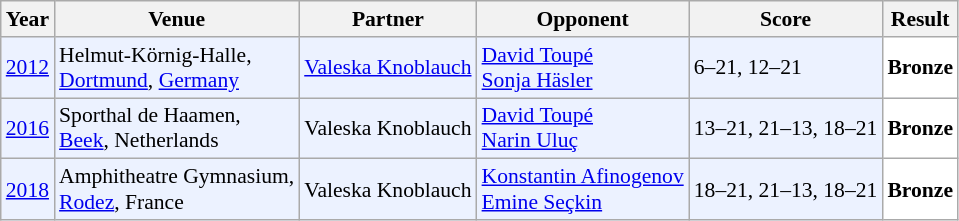<table class="sortable wikitable" style="font-size: 90%;">
<tr>
<th>Year</th>
<th>Venue</th>
<th>Partner</th>
<th>Opponent</th>
<th>Score</th>
<th>Result</th>
</tr>
<tr style="background:#ECF2FF">
<td align="center"><a href='#'>2012</a></td>
<td align="left">Helmut-Körnig-Halle,<br><a href='#'>Dortmund</a>, <a href='#'>Germany</a></td>
<td> <a href='#'>Valeska Knoblauch</a></td>
<td align="left"> <a href='#'>David Toupé</a><br> <a href='#'>Sonja Häsler</a></td>
<td align="left">6–21, 12–21</td>
<td style="text-align:left; background:white"> <strong>Bronze</strong></td>
</tr>
<tr style="background:#ECF2FF">
<td align="center"><a href='#'>2016</a></td>
<td align="left">Sporthal de Haamen,<br><a href='#'>Beek</a>, Netherlands</td>
<td> Valeska Knoblauch</td>
<td align="left"> <a href='#'>David Toupé</a><br> <a href='#'>Narin Uluç</a></td>
<td align="left">13–21, 21–13, 18–21</td>
<td style="text-align:left; background:white"> <strong>Bronze</strong></td>
</tr>
<tr style="background:#ECF2FF">
<td align="center"><a href='#'>2018</a></td>
<td align="left">Amphitheatre Gymnasium,<br><a href='#'>Rodez</a>, France</td>
<td> Valeska Knoblauch</td>
<td align="left"> <a href='#'>Konstantin Afinogenov</a><br> <a href='#'>Emine Seçkin</a></td>
<td align="left">18–21, 21–13, 18–21</td>
<td style="text-align:left; background:white"> <strong>Bronze</strong></td>
</tr>
</table>
